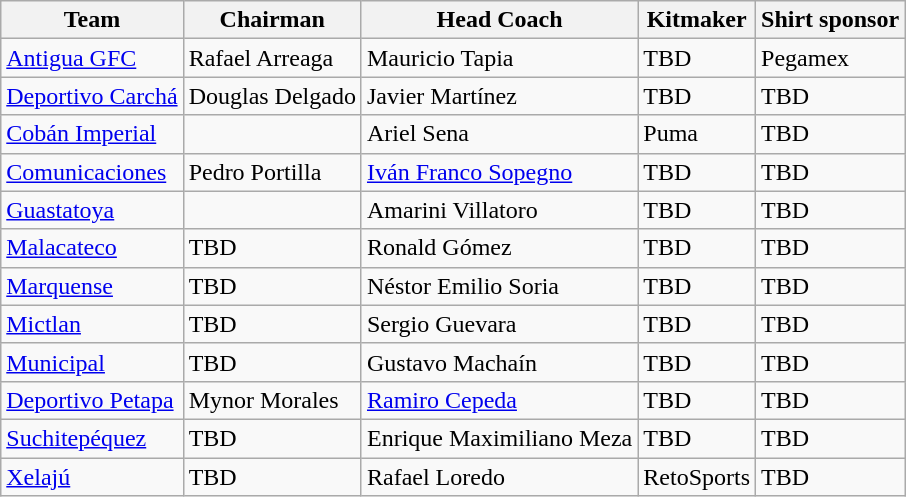<table class="wikitable sortable" style="text-align: left;">
<tr>
<th>Team</th>
<th>Chairman</th>
<th>Head Coach</th>
<th>Kitmaker</th>
<th>Shirt sponsor</th>
</tr>
<tr>
<td><a href='#'>Antigua GFC</a></td>
<td> Rafael Arreaga</td>
<td> Mauricio Tapia</td>
<td>TBD</td>
<td>Pegamex</td>
</tr>
<tr>
<td><a href='#'>Deportivo Carchá</a></td>
<td> Douglas Delgado</td>
<td> Javier Martínez</td>
<td>TBD</td>
<td>TBD</td>
</tr>
<tr>
<td><a href='#'>Cobán Imperial</a></td>
<td></td>
<td> Ariel Sena</td>
<td>Puma</td>
<td>TBD</td>
</tr>
<tr>
<td><a href='#'>Comunicaciones</a></td>
<td> Pedro Portilla</td>
<td> <a href='#'>Iván Franco Sopegno</a></td>
<td>TBD</td>
<td>TBD</td>
</tr>
<tr>
<td><a href='#'>Guastatoya</a></td>
<td></td>
<td> Amarini Villatoro</td>
<td>TBD</td>
<td>TBD</td>
</tr>
<tr>
<td><a href='#'>Malacateco</a></td>
<td> TBD</td>
<td> Ronald Gómez</td>
<td>TBD</td>
<td>TBD</td>
</tr>
<tr>
<td><a href='#'>Marquense</a></td>
<td> TBD</td>
<td> Néstor Emilio Soria</td>
<td>TBD</td>
<td>TBD</td>
</tr>
<tr>
<td><a href='#'>Mictlan</a></td>
<td> TBD</td>
<td> Sergio Guevara</td>
<td>TBD</td>
<td>TBD</td>
</tr>
<tr>
<td><a href='#'>Municipal</a></td>
<td> TBD</td>
<td> Gustavo Machaín</td>
<td>TBD</td>
<td>TBD</td>
</tr>
<tr>
<td><a href='#'>Deportivo Petapa</a></td>
<td> Mynor Morales</td>
<td> <a href='#'>Ramiro Cepeda</a></td>
<td>TBD</td>
<td>TBD</td>
</tr>
<tr>
<td><a href='#'>Suchitepéquez</a></td>
<td> TBD</td>
<td> Enrique Maximiliano Meza</td>
<td>TBD</td>
<td>TBD</td>
</tr>
<tr>
<td><a href='#'>Xelajú</a></td>
<td> TBD</td>
<td> Rafael Loredo</td>
<td>RetoSports</td>
<td>TBD</td>
</tr>
</table>
